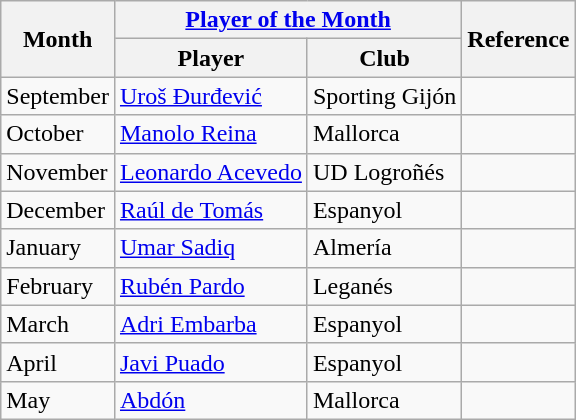<table class="wikitable">
<tr>
<th rowspan="2">Month</th>
<th colspan="2"><a href='#'>Player of the Month</a></th>
<th rowspan="2">Reference</th>
</tr>
<tr>
<th>Player</th>
<th>Club</th>
</tr>
<tr>
<td>September</td>
<td> <a href='#'>Uroš Đurđević</a></td>
<td>Sporting Gijón</td>
<td align=center></td>
</tr>
<tr>
<td>October</td>
<td> <a href='#'>Manolo Reina</a></td>
<td>Mallorca</td>
<td align=center></td>
</tr>
<tr>
<td>November</td>
<td> <a href='#'>Leonardo Acevedo</a></td>
<td>UD Logroñés</td>
<td align=center></td>
</tr>
<tr>
<td>December</td>
<td> <a href='#'>Raúl de Tomás</a></td>
<td>Espanyol</td>
<td align=center></td>
</tr>
<tr>
<td>January</td>
<td> <a href='#'>Umar Sadiq</a></td>
<td>Almería</td>
<td align=center></td>
</tr>
<tr>
<td>February</td>
<td> <a href='#'>Rubén Pardo</a></td>
<td>Leganés</td>
<td align=center></td>
</tr>
<tr>
<td>March</td>
<td> <a href='#'>Adri Embarba</a></td>
<td>Espanyol</td>
<td align=center></td>
</tr>
<tr>
<td>April</td>
<td> <a href='#'>Javi Puado</a></td>
<td>Espanyol</td>
<td align=center></td>
</tr>
<tr>
<td>May</td>
<td> <a href='#'>Abdón</a></td>
<td>Mallorca</td>
<td align=center></td>
</tr>
</table>
